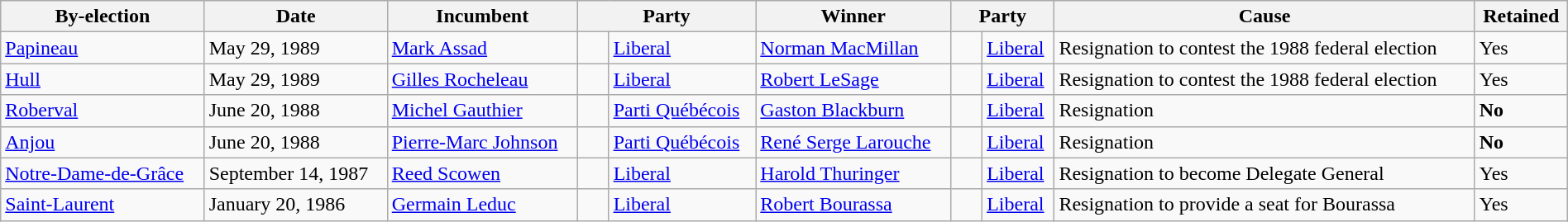<table class=wikitable style="width:100%">
<tr>
<th>By-election</th>
<th>Date</th>
<th>Incumbent</th>
<th colspan=2>Party</th>
<th>Winner</th>
<th colspan=2>Party</th>
<th>Cause</th>
<th>Retained</th>
</tr>
<tr>
<td><a href='#'>Papineau</a></td>
<td>May 29, 1989</td>
<td><a href='#'>Mark Assad</a></td>
<td>    </td>
<td><a href='#'>Liberal</a></td>
<td><a href='#'>Norman MacMillan</a></td>
<td>    </td>
<td><a href='#'>Liberal</a></td>
<td>Resignation to contest the 1988 federal election</td>
<td>Yes</td>
</tr>
<tr>
<td><a href='#'>Hull</a></td>
<td>May 29, 1989</td>
<td><a href='#'>Gilles Rocheleau</a></td>
<td>    </td>
<td><a href='#'>Liberal</a></td>
<td><a href='#'>Robert LeSage</a></td>
<td>    </td>
<td><a href='#'>Liberal</a></td>
<td>Resignation to contest the 1988 federal election</td>
<td>Yes</td>
</tr>
<tr>
<td><a href='#'>Roberval</a></td>
<td>June 20, 1988</td>
<td><a href='#'>Michel Gauthier</a></td>
<td>    </td>
<td><a href='#'>Parti Québécois</a></td>
<td><a href='#'>Gaston Blackburn</a></td>
<td>    </td>
<td><a href='#'>Liberal</a></td>
<td>Resignation</td>
<td><strong>No</strong></td>
</tr>
<tr>
<td><a href='#'>Anjou</a></td>
<td>June 20, 1988</td>
<td><a href='#'>Pierre-Marc Johnson</a></td>
<td>    </td>
<td><a href='#'>Parti Québécois</a></td>
<td><a href='#'>René Serge Larouche</a></td>
<td>    </td>
<td><a href='#'>Liberal</a></td>
<td>Resignation</td>
<td><strong>No</strong></td>
</tr>
<tr>
<td><a href='#'>Notre-Dame-de-Grâce</a></td>
<td>September 14, 1987</td>
<td><a href='#'>Reed Scowen</a></td>
<td>    </td>
<td><a href='#'>Liberal</a></td>
<td><a href='#'>Harold Thuringer</a></td>
<td>    </td>
<td><a href='#'>Liberal</a></td>
<td>Resignation to become Delegate General</td>
<td>Yes</td>
</tr>
<tr>
<td><a href='#'>Saint-Laurent</a></td>
<td>January 20, 1986</td>
<td><a href='#'>Germain Leduc</a></td>
<td>    </td>
<td><a href='#'>Liberal</a></td>
<td><a href='#'>Robert Bourassa</a></td>
<td>    </td>
<td><a href='#'>Liberal</a></td>
<td>Resignation to provide a seat for Bourassa</td>
<td>Yes</td>
</tr>
</table>
